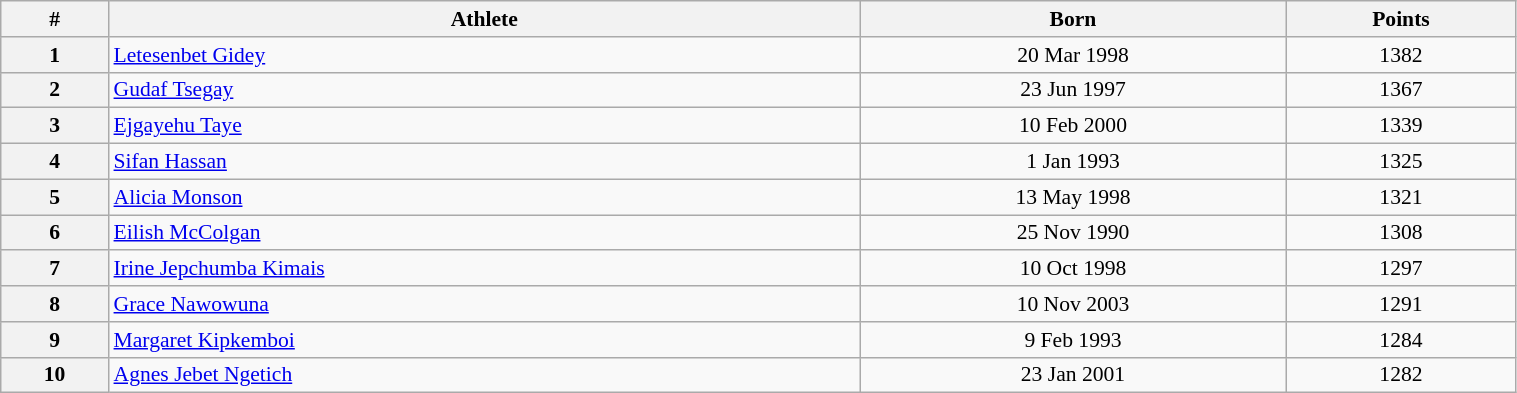<table class="wikitable" width=80% style="font-size:90%; text-align:center;">
<tr>
<th>#</th>
<th>Athlete</th>
<th>Born</th>
<th>Points</th>
</tr>
<tr>
<th>1</th>
<td align=left> <a href='#'>Letesenbet Gidey</a></td>
<td>20 Mar 1998</td>
<td>1382</td>
</tr>
<tr>
<th>2</th>
<td align=left> <a href='#'>Gudaf Tsegay</a></td>
<td>23 Jun 1997</td>
<td>1367</td>
</tr>
<tr>
<th>3</th>
<td align=left> <a href='#'>Ejgayehu Taye</a></td>
<td>10 Feb 2000</td>
<td>1339</td>
</tr>
<tr>
<th>4</th>
<td align=left> <a href='#'>Sifan Hassan</a></td>
<td>1 Jan 1993</td>
<td>1325</td>
</tr>
<tr>
<th>5</th>
<td align=left> <a href='#'>Alicia Monson</a></td>
<td>13 May 1998</td>
<td>1321</td>
</tr>
<tr>
<th>6</th>
<td align=left> <a href='#'>Eilish McColgan</a></td>
<td>25 Nov 1990</td>
<td>1308</td>
</tr>
<tr>
<th>7</th>
<td align=left> <a href='#'>Irine Jepchumba Kimais</a></td>
<td>10 Oct 1998</td>
<td>1297</td>
</tr>
<tr>
<th>8</th>
<td align=left> <a href='#'>Grace Nawowuna</a></td>
<td>10 Nov 2003</td>
<td>1291</td>
</tr>
<tr>
<th>9</th>
<td align=left> <a href='#'>Margaret Kipkemboi</a></td>
<td>9 Feb 1993</td>
<td>1284</td>
</tr>
<tr>
<th>10</th>
<td align=left> <a href='#'>Agnes Jebet Ngetich</a></td>
<td>23 Jan 2001</td>
<td>1282</td>
</tr>
</table>
